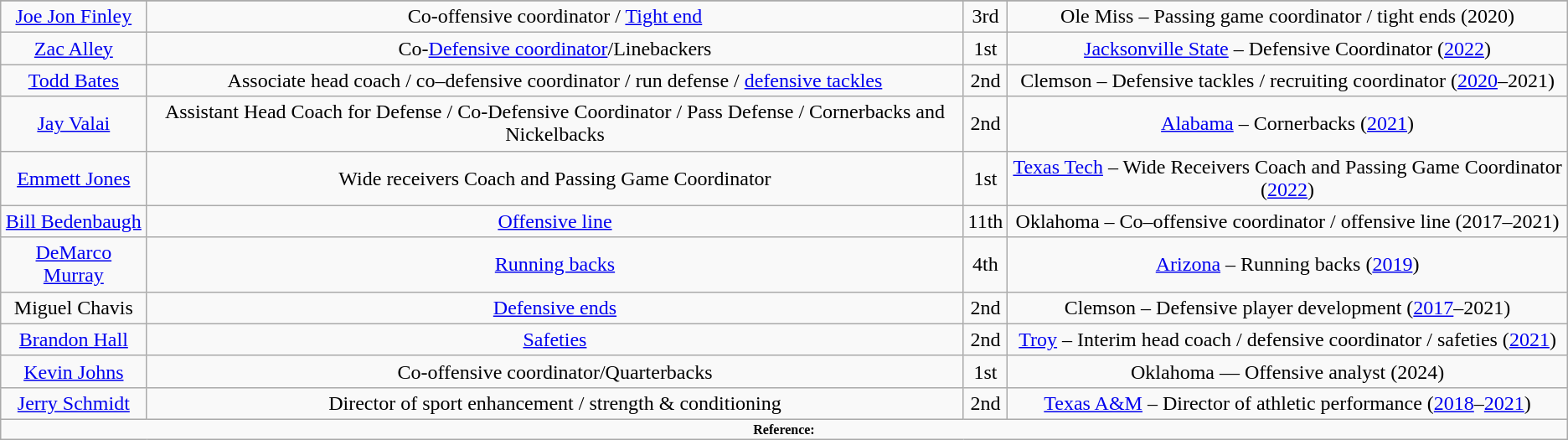<table class="wikitable" style="text-align:center">
<tr>
</tr>
<tr>
<td><a href='#'>Joe Jon Finley</a></td>
<td>Co-offensive coordinator / <a href='#'>Tight end</a></td>
<td>3rd</td>
<td>Ole Miss – Passing game coordinator / tight ends (2020)</td>
</tr>
<tr>
<td><a href='#'>Zac Alley</a></td>
<td>Co-<a href='#'>Defensive coordinator</a>/Linebackers</td>
<td>1st</td>
<td><a href='#'>Jacksonville State</a> – Defensive Coordinator (<a href='#'>2022</a>)</td>
</tr>
<tr>
<td><a href='#'>Todd Bates</a></td>
<td>Associate head coach / co–defensive coordinator / run defense / <a href='#'>defensive tackles</a></td>
<td>2nd</td>
<td Clemson Tigers football>Clemson – Defensive tackles / recruiting coordinator (<a href='#'>2020</a>–2021)</td>
</tr>
<tr>
<td><a href='#'>Jay Valai</a></td>
<td>Assistant Head Coach for Defense / Co-Defensive Coordinator / Pass Defense / Cornerbacks and Nickelbacks</td>
<td>2nd</td>
<td><a href='#'>Alabama</a> – Cornerbacks (<a href='#'>2021</a>)</td>
</tr>
<tr>
<td><a href='#'>Emmett Jones</a></td>
<td>Wide receivers Coach and Passing Game Coordinator</td>
<td>1st</td>
<td><a href='#'>Texas Tech</a> – Wide Receivers Coach and Passing Game Coordinator (<a href='#'>2022</a>)</td>
</tr>
<tr>
<td><a href='#'>Bill Bedenbaugh</a></td>
<td><a href='#'>Offensive line</a></td>
<td>11th</td>
<td>Oklahoma – Co–offensive coordinator / offensive line (2017–2021)</td>
</tr>
<tr>
<td><a href='#'>DeMarco Murray</a></td>
<td><a href='#'>Running backs</a></td>
<td>4th</td>
<td><a href='#'>Arizona</a> – Running backs (<a href='#'>2019</a>)</td>
</tr>
<tr>
<td>Miguel Chavis</td>
<td><a href='#'>Defensive ends</a></td>
<td>2nd</td>
<td>Clemson – Defensive player development (<a href='#'>2017</a>–2021)</td>
</tr>
<tr>
<td><a href='#'>Brandon Hall</a></td>
<td><a href='#'>Safeties</a></td>
<td>2nd</td>
<td><a href='#'>Troy</a> – Interim head coach / defensive coordinator / safeties (<a href='#'>2021</a>)</td>
</tr>
<tr>
<td><a href='#'>Kevin Johns</a></td>
<td>Co-offensive coordinator/Quarterbacks</td>
<td>1st</td>
<td>Oklahoma — Offensive analyst (2024)</td>
</tr>
<tr>
<td><a href='#'>Jerry Schmidt</a></td>
<td>Director of sport enhancement / strength & conditioning</td>
<td>2nd</td>
<td><a href='#'>Texas A&M</a> – Director of athletic performance (<a href='#'>2018</a>–<a href='#'>2021</a>)</td>
</tr>
<tr>
<td colspan="4" style="font-size:8pt;"><strong>Reference:</strong></td>
</tr>
</table>
